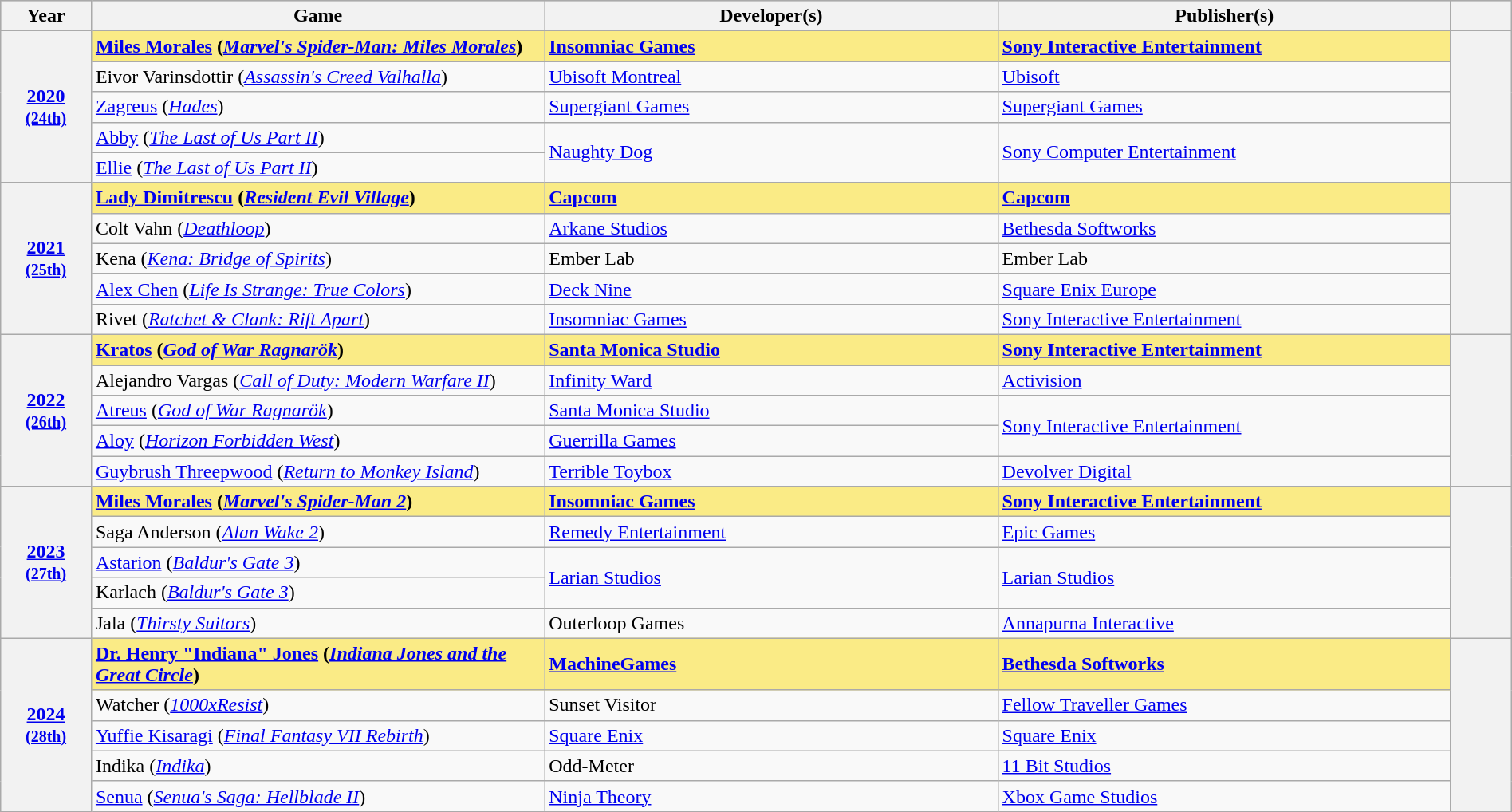<table class="wikitable sortable" style="width:100%;">
<tr style="background:#bebebe">
<th scope="col" style="width:6%;">Year</th>
<th scope="col" style="width:30%;">Game</th>
<th scope="col" style="width:30%;">Developer(s)</th>
<th scope="col" style="width:30%;">Publisher(s)</th>
<th scope="col" style="width:4%;" class="unsortable"></th>
</tr>
<tr>
<th scope="row" rowspan="5" style="text-align:center"><a href='#'>2020</a> <br><small><a href='#'>(24th)</a> </small></th>
<td style="background:#FAEB86"><strong><a href='#'>Miles Morales</a> (<em><a href='#'>Marvel's Spider-Man: Miles Morales</a></em>)</strong></td>
<td style="background:#FAEB86"><strong><a href='#'>Insomniac Games</a></strong></td>
<td style="background:#FAEB86"><strong><a href='#'>Sony Interactive Entertainment</a></strong></td>
<th scope="row" rowspan="5" style="text-align;center;"></th>
</tr>
<tr>
<td>Eivor Varinsdottir (<em><a href='#'>Assassin's Creed Valhalla</a></em>)</td>
<td><a href='#'>Ubisoft Montreal</a></td>
<td><a href='#'>Ubisoft</a></td>
</tr>
<tr>
<td><a href='#'>Zagreus</a> (<em><a href='#'>Hades</a></em>)</td>
<td><a href='#'>Supergiant Games</a></td>
<td><a href='#'>Supergiant Games</a></td>
</tr>
<tr>
<td><a href='#'>Abby</a> (<em><a href='#'>The Last of Us Part II</a></em>)</td>
<td rowspan=2><a href='#'>Naughty Dog</a></td>
<td rowspan=2><a href='#'>Sony Computer Entertainment</a></td>
</tr>
<tr>
<td><a href='#'>Ellie</a> (<em><a href='#'>The Last of Us Part II</a></em>)</td>
</tr>
<tr>
<th scope="row" rowspan="5" style="text-align:center"><a href='#'>2021</a> <br><small><a href='#'>(25th)</a> </small></th>
<td style="background:#FAEB86"><strong><a href='#'>Lady Dimitrescu</a> (<em><a href='#'>Resident Evil Village</a></em>)</strong></td>
<td style="background:#FAEB86"><strong><a href='#'>Capcom</a></strong></td>
<td style="background:#FAEB86"><strong><a href='#'>Capcom</a></strong></td>
<th scope="row" rowspan="5" style="text-align;center;"></th>
</tr>
<tr>
<td>Colt Vahn (<em><a href='#'>Deathloop</a></em>)</td>
<td><a href='#'>Arkane Studios</a></td>
<td><a href='#'>Bethesda Softworks</a></td>
</tr>
<tr>
<td>Kena (<em><a href='#'>Kena: Bridge of Spirits</a></em>)</td>
<td>Ember Lab</td>
<td>Ember Lab</td>
</tr>
<tr>
<td><a href='#'>Alex Chen</a> (<em><a href='#'>Life Is Strange: True Colors</a></em>)</td>
<td><a href='#'>Deck Nine</a></td>
<td><a href='#'>Square Enix Europe</a></td>
</tr>
<tr>
<td>Rivet (<em><a href='#'>Ratchet & Clank: Rift Apart</a></em>)</td>
<td><a href='#'>Insomniac Games</a></td>
<td><a href='#'>Sony Interactive Entertainment</a></td>
</tr>
<tr>
<th scope="row" rowspan="5" style="text-align:center"><a href='#'>2022</a> <br><small><a href='#'>(26th)</a> </small></th>
<td style="background:#FAEB86"><strong><a href='#'>Kratos</a> (<em><a href='#'>God of War Ragnarök</a></em>)</strong></td>
<td style="background:#FAEB86"><strong><a href='#'>Santa Monica Studio</a></strong></td>
<td style="background:#FAEB86"><strong><a href='#'>Sony Interactive Entertainment</a></strong></td>
<th scope="row" rowspan="5" style="text-align;center;"></th>
</tr>
<tr>
<td>Alejandro Vargas (<em><a href='#'>Call of Duty: Modern Warfare II</a></em>)</td>
<td><a href='#'>Infinity Ward</a></td>
<td><a href='#'>Activision</a></td>
</tr>
<tr>
<td><a href='#'>Atreus</a> (<em><a href='#'>God of War Ragnarök</a></em>)</td>
<td><a href='#'>Santa Monica Studio</a></td>
<td rowspan="2"><a href='#'>Sony Interactive Entertainment</a></td>
</tr>
<tr>
<td><a href='#'>Aloy</a> (<em><a href='#'>Horizon Forbidden West</a></em>)</td>
<td><a href='#'>Guerrilla Games</a></td>
</tr>
<tr>
<td><a href='#'>Guybrush Threepwood</a> (<em><a href='#'>Return to Monkey Island</a></em>)</td>
<td><a href='#'>Terrible Toybox</a></td>
<td><a href='#'>Devolver Digital</a></td>
</tr>
<tr>
<th scope="row" rowspan="5" style="text-align:center"><a href='#'>2023</a> <br><small><a href='#'>(27th)</a> </small></th>
<td style="background:#FAEB86"><strong><a href='#'>Miles Morales</a> (<em><a href='#'>Marvel's Spider-Man 2</a></em>)</strong></td>
<td style="background:#FAEB86"><strong><a href='#'>Insomniac Games</a></strong></td>
<td style="background:#FAEB86"><strong><a href='#'>Sony Interactive Entertainment</a></strong></td>
<th scope="row" rowspan="5" style="text-align;center;"></th>
</tr>
<tr>
<td>Saga Anderson (<em><a href='#'>Alan Wake 2</a></em>)</td>
<td><a href='#'>Remedy Entertainment</a></td>
<td><a href='#'>Epic Games</a></td>
</tr>
<tr>
<td><a href='#'>Astarion</a> (<em><a href='#'>Baldur's Gate 3</a></em>)</td>
<td rowspan="2"><a href='#'>Larian Studios</a></td>
<td rowspan="2"><a href='#'>Larian Studios</a></td>
</tr>
<tr>
<td>Karlach (<em><a href='#'>Baldur's Gate 3</a></em>)</td>
</tr>
<tr>
<td>Jala (<em><a href='#'>Thirsty Suitors</a></em>)</td>
<td>Outerloop Games</td>
<td><a href='#'>Annapurna Interactive</a></td>
</tr>
<tr>
<th scope="row" rowspan="5" style="text-align:center"><a href='#'>2024</a> <br><small><a href='#'>(28th)</a> </small></th>
<td style="background:#FAEB86"><strong><a href='#'>Dr. Henry "Indiana" Jones</a> (<em><a href='#'>Indiana Jones and the Great Circle</a></em>)</strong></td>
<td style="background:#FAEB86"><strong><a href='#'>MachineGames</a></strong></td>
<td style="background:#FAEB86"><strong><a href='#'>Bethesda Softworks</a></strong></td>
<th scope="row" rowspan="5" style="text-align;center;"></th>
</tr>
<tr>
<td>Watcher (<em><a href='#'>1000xResist</a></em>)</td>
<td>Sunset Visitor</td>
<td><a href='#'>Fellow Traveller Games</a></td>
</tr>
<tr>
<td><a href='#'>Yuffie Kisaragi</a> (<em><a href='#'>Final Fantasy VII Rebirth</a></em>)</td>
<td><a href='#'>Square Enix</a></td>
<td><a href='#'>Square Enix</a></td>
</tr>
<tr>
<td>Indika (<em><a href='#'>Indika</a></em>)</td>
<td>Odd-Meter</td>
<td><a href='#'>11 Bit Studios</a></td>
</tr>
<tr>
<td><a href='#'>Senua</a> (<em><a href='#'>Senua's Saga: Hellblade II</a></em>)</td>
<td><a href='#'>Ninja Theory</a></td>
<td><a href='#'>Xbox Game Studios</a></td>
</tr>
</table>
